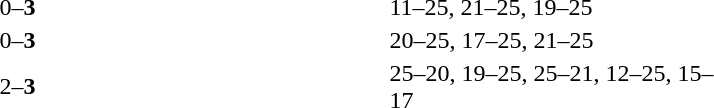<table>
<tr>
<th width=200></th>
<th width=80></th>
<th width=200></th>
<th width=220></th>
</tr>
<tr>
<td align=right></td>
<td align=center>0–<strong>3</strong></td>
<td><strong></strong></td>
<td>11–25, 21–25, 19–25</td>
</tr>
<tr>
<td align=right></td>
<td align=center>0–<strong>3</strong></td>
<td><strong></strong></td>
<td>20–25, 17–25, 21–25</td>
</tr>
<tr>
<td align=right></td>
<td align=center>2–<strong>3</strong></td>
<td><strong></strong></td>
<td>25–20, 19–25, 25–21, 12–25, 15–17</td>
</tr>
</table>
